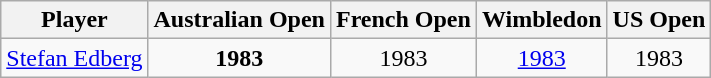<table class="wikitable" style="text-align:center;">
<tr>
<th>Player</th>
<th>Australian Open</th>
<th>French Open</th>
<th>Wimbledon</th>
<th>US Open</th>
</tr>
<tr>
<td style="text-align:left;"> <a href='#'>Stefan Edberg</a></td>
<td><strong>1983</strong></td>
<td>1983</td>
<td><a href='#'>1983</a></td>
<td>1983</td>
</tr>
</table>
